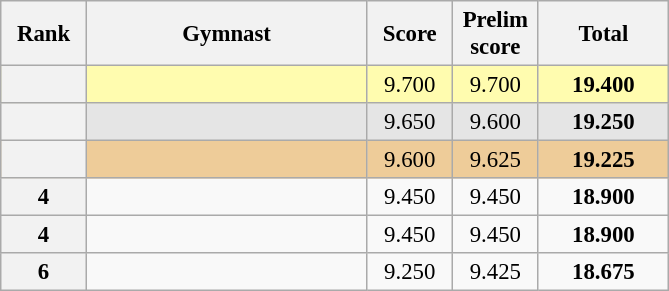<table class="wikitable sortable" style="text-align:center; font-size:95%">
<tr>
<th scope="col" style="width:50px;">Rank</th>
<th scope="col" style="width:180px;">Gymnast</th>
<th scope="col" style="width:50px;">Score</th>
<th scope="col" style="width:50px;">Prelim score</th>
<th scope="col" style="width:80px;">Total</th>
</tr>
<tr style="background:#fffcaf;">
<th scope=row style="text-align:center"></th>
<td style="text-align:left;"></td>
<td>9.700</td>
<td>9.700</td>
<td><strong>19.400</strong></td>
</tr>
<tr style="background:#e5e5e5;">
<th scope=row style="text-align:center"></th>
<td style="text-align:left;"></td>
<td>9.650</td>
<td>9.600</td>
<td><strong>19.250</strong></td>
</tr>
<tr style="background:#ec9;">
<th scope=row style="text-align:center"></th>
<td style="text-align:left;"></td>
<td>9.600</td>
<td>9.625</td>
<td><strong>19.225</strong></td>
</tr>
<tr>
<th scope=row style="text-align:center">4</th>
<td style="text-align:left;"></td>
<td>9.450</td>
<td>9.450</td>
<td><strong>18.900</strong></td>
</tr>
<tr>
<th scope=row style="text-align:center">4</th>
<td style="text-align:left;"></td>
<td>9.450</td>
<td>9.450</td>
<td><strong>18.900</strong></td>
</tr>
<tr>
<th scope=row style="text-align:center">6</th>
<td style="text-align:left;"></td>
<td>9.250</td>
<td>9.425</td>
<td><strong>18.675</strong></td>
</tr>
</table>
